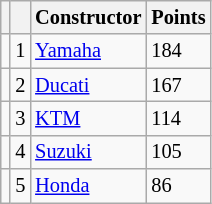<table class="wikitable" style="font-size: 85%;">
<tr>
<th></th>
<th></th>
<th>Constructor</th>
<th>Points</th>
</tr>
<tr>
<td></td>
<td align=center>1</td>
<td> <a href='#'>Yamaha</a></td>
<td align=left>184</td>
</tr>
<tr>
<td></td>
<td align=center>2</td>
<td> <a href='#'>Ducati</a></td>
<td align=left>167</td>
</tr>
<tr>
<td></td>
<td align=center>3</td>
<td> <a href='#'>KTM</a></td>
<td align=left>114</td>
</tr>
<tr>
<td></td>
<td align=center>4</td>
<td> <a href='#'>Suzuki</a></td>
<td align=left>105</td>
</tr>
<tr>
<td></td>
<td align=center>5</td>
<td> <a href='#'>Honda</a></td>
<td align=left>86</td>
</tr>
</table>
